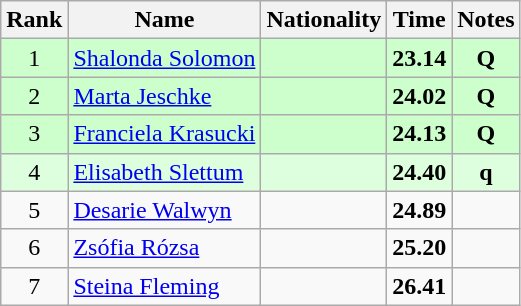<table class="wikitable sortable" style="text-align:center">
<tr>
<th>Rank</th>
<th>Name</th>
<th>Nationality</th>
<th>Time</th>
<th>Notes</th>
</tr>
<tr bgcolor=ccffcc>
<td>1</td>
<td align=left><a href='#'>Shalonda Solomon</a></td>
<td align=left></td>
<td><strong>23.14</strong></td>
<td><strong>Q</strong></td>
</tr>
<tr bgcolor=ccffcc>
<td>2</td>
<td align=left><a href='#'>Marta Jeschke</a></td>
<td align=left></td>
<td><strong>24.02</strong></td>
<td><strong>Q</strong></td>
</tr>
<tr bgcolor=ccffcc>
<td>3</td>
<td align=left><a href='#'>Franciela Krasucki</a></td>
<td align=left></td>
<td><strong>24.13</strong></td>
<td><strong>Q</strong></td>
</tr>
<tr bgcolor=ddffdd>
<td>4</td>
<td align=left><a href='#'>Elisabeth Slettum</a></td>
<td align=left></td>
<td><strong>24.40</strong></td>
<td><strong>q</strong></td>
</tr>
<tr>
<td>5</td>
<td align=left><a href='#'>Desarie Walwyn</a></td>
<td align=left></td>
<td><strong>24.89</strong></td>
<td></td>
</tr>
<tr>
<td>6</td>
<td align=left><a href='#'>Zsófia Rózsa</a></td>
<td align=left></td>
<td><strong>25.20</strong></td>
<td></td>
</tr>
<tr>
<td>7</td>
<td align=left><a href='#'>Steina Fleming</a></td>
<td align=left></td>
<td><strong>26.41</strong></td>
<td></td>
</tr>
</table>
